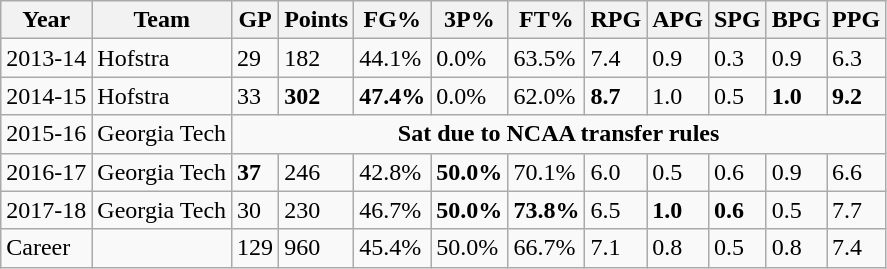<table class="wikitable">
<tr>
<th>Year</th>
<th>Team</th>
<th>GP</th>
<th>Points</th>
<th>FG%</th>
<th>3P%</th>
<th>FT%</th>
<th>RPG</th>
<th>APG</th>
<th>SPG</th>
<th>BPG</th>
<th>PPG</th>
</tr>
<tr>
<td>2013-14</td>
<td>Hofstra</td>
<td>29</td>
<td>182</td>
<td>44.1%</td>
<td>0.0%</td>
<td>63.5%</td>
<td>7.4</td>
<td>0.9</td>
<td>0.3</td>
<td>0.9</td>
<td>6.3</td>
</tr>
<tr>
<td>2014-15</td>
<td>Hofstra</td>
<td>33</td>
<td><strong>302</strong></td>
<td><strong>47.4%</strong></td>
<td>0.0%</td>
<td>62.0%</td>
<td><strong>8.7</strong></td>
<td>1.0</td>
<td>0.5</td>
<td><strong>1.0</strong></td>
<td><strong>9.2</strong></td>
</tr>
<tr>
<td>2015-16</td>
<td>Georgia Tech</td>
<td align=center colspan="10"><strong>Sat due to NCAA transfer rules</strong></td>
</tr>
<tr>
<td>2016-17</td>
<td>Georgia Tech</td>
<td><strong>37</strong></td>
<td>246</td>
<td>42.8%</td>
<td><strong>50.0%</strong></td>
<td>70.1%</td>
<td>6.0</td>
<td>0.5</td>
<td>0.6</td>
<td>0.9</td>
<td>6.6</td>
</tr>
<tr>
<td>2017-18</td>
<td>Georgia Tech</td>
<td>30</td>
<td>230</td>
<td>46.7%</td>
<td><strong>50.0%</strong></td>
<td><strong>73.8%</strong></td>
<td>6.5</td>
<td><strong>1.0</strong></td>
<td><strong>0.6</strong></td>
<td>0.5</td>
<td>7.7</td>
</tr>
<tr>
<td>Career</td>
<td></td>
<td>129</td>
<td>960</td>
<td>45.4%</td>
<td>50.0%</td>
<td>66.7%</td>
<td>7.1</td>
<td>0.8</td>
<td>0.5</td>
<td>0.8</td>
<td>7.4</td>
</tr>
</table>
